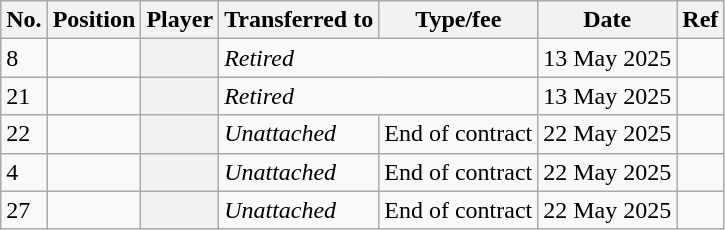<table class="wikitable plainrowheaders sortable" style="text-align:center; text-align:left">
<tr>
<th scope="col">No.</th>
<th scope="col">Position</th>
<th scope="col">Player</th>
<th scope="col">Transferred to</th>
<th scope="col">Type/fee</th>
<th scope="col">Date</th>
<th scope="col" class="unsortable">Ref</th>
</tr>
<tr>
<td>8</td>
<td></td>
<th scope="row"></th>
<td colspan="2"><em>Retired</em></td>
<td>13 May 2025</td>
<td></td>
</tr>
<tr>
<td>21</td>
<td></td>
<th scope="row"></th>
<td colspan="2"><em>Retired</em></td>
<td>13 May 2025</td>
<td></td>
</tr>
<tr>
<td>22</td>
<td></td>
<th scope="row"></th>
<td><em>Unattached</em></td>
<td>End of contract</td>
<td>22 May 2025</td>
<td></td>
</tr>
<tr>
<td>4</td>
<td></td>
<th scope="row"></th>
<td><em>Unattached</em></td>
<td>End of contract</td>
<td>22 May 2025</td>
<td></td>
</tr>
<tr>
<td>27</td>
<td></td>
<th scope="row"></th>
<td><em>Unattached</em></td>
<td>End of contract</td>
<td>22 May 2025</td>
<td></td>
</tr>
</table>
